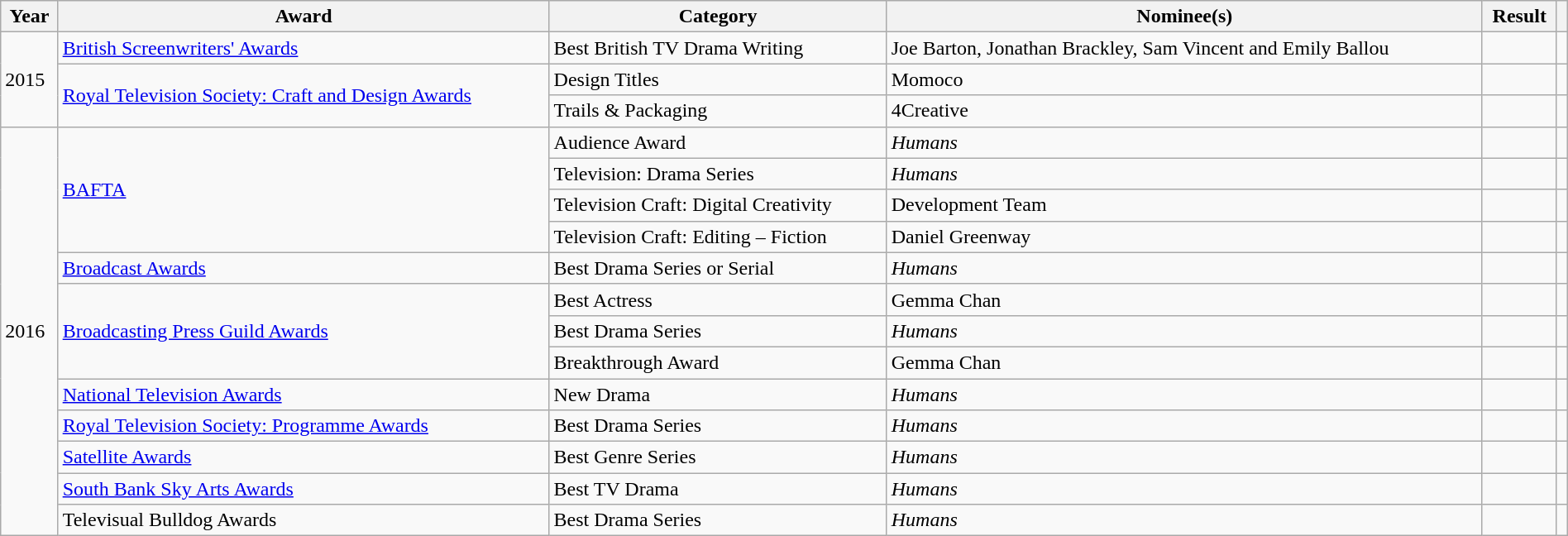<table class="wikitable" style="width: 100%; margin-right: 0;">
<tr>
<th>Year</th>
<th>Award</th>
<th>Category</th>
<th>Nominee(s)</th>
<th>Result</th>
<th></th>
</tr>
<tr>
<td rowspan="3">2015</td>
<td><a href='#'>British Screenwriters' Awards</a></td>
<td>Best British TV Drama Writing</td>
<td>Joe Barton, Jonathan Brackley, Sam Vincent and Emily Ballou</td>
<td></td>
<td></td>
</tr>
<tr>
<td rowspan="2"><a href='#'>Royal Television Society: Craft and Design Awards</a></td>
<td>Design Titles</td>
<td>Momoco</td>
<td></td>
<td></td>
</tr>
<tr>
<td>Trails & Packaging</td>
<td>4Creative</td>
<td></td>
<td></td>
</tr>
<tr>
<td rowspan="13">2016</td>
<td rowspan="4"><a href='#'>BAFTA</a></td>
<td>Audience Award</td>
<td><em>Humans</em></td>
<td></td>
<td></td>
</tr>
<tr>
<td>Television: Drama Series</td>
<td><em>Humans</em></td>
<td></td>
<td></td>
</tr>
<tr>
<td>Television Craft: Digital Creativity</td>
<td>Development Team</td>
<td></td>
<td></td>
</tr>
<tr>
<td>Television Craft: Editing – Fiction</td>
<td>Daniel Greenway</td>
<td></td>
<td></td>
</tr>
<tr>
<td><a href='#'>Broadcast Awards</a></td>
<td>Best Drama Series or Serial</td>
<td><em>Humans</em></td>
<td></td>
<td></td>
</tr>
<tr>
<td rowspan="3"><a href='#'>Broadcasting Press Guild Awards</a></td>
<td>Best Actress</td>
<td>Gemma Chan</td>
<td></td>
<td></td>
</tr>
<tr>
<td>Best Drama Series</td>
<td><em>Humans</em></td>
<td></td>
<td></td>
</tr>
<tr>
<td>Breakthrough Award</td>
<td>Gemma Chan</td>
<td></td>
<td></td>
</tr>
<tr>
<td><a href='#'>National Television Awards</a></td>
<td>New Drama</td>
<td><em>Humans</em></td>
<td></td>
<td></td>
</tr>
<tr>
<td><a href='#'>Royal Television Society: Programme Awards</a></td>
<td>Best Drama Series</td>
<td><em>Humans</em></td>
<td></td>
<td></td>
</tr>
<tr>
<td><a href='#'>Satellite Awards</a></td>
<td>Best Genre Series</td>
<td><em>Humans</em></td>
<td></td>
<td></td>
</tr>
<tr>
<td><a href='#'>South Bank Sky Arts Awards</a></td>
<td>Best TV Drama</td>
<td><em>Humans</em></td>
<td></td>
<td></td>
</tr>
<tr>
<td>Televisual Bulldog Awards</td>
<td>Best Drama Series</td>
<td><em>Humans</em></td>
<td></td>
<td></td>
</tr>
</table>
